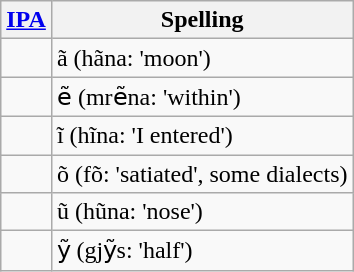<table class="wikitable">
<tr>
<th><a href='#'>IPA</a></th>
<th>Spelling</th>
</tr>
<tr>
<td></td>
<td>ã (hãna: 'moon')</td>
</tr>
<tr>
<td></td>
<td>ẽ (mrẽna: 'within')</td>
</tr>
<tr>
<td></td>
<td>ĩ (hĩna: 'I entered')</td>
</tr>
<tr>
<td></td>
<td>õ (fõ: 'satiated', some dialects)</td>
</tr>
<tr>
<td></td>
<td>ũ (hũna: 'nose')</td>
</tr>
<tr>
<td></td>
<td>ỹ (gjỹs: 'half')</td>
</tr>
</table>
